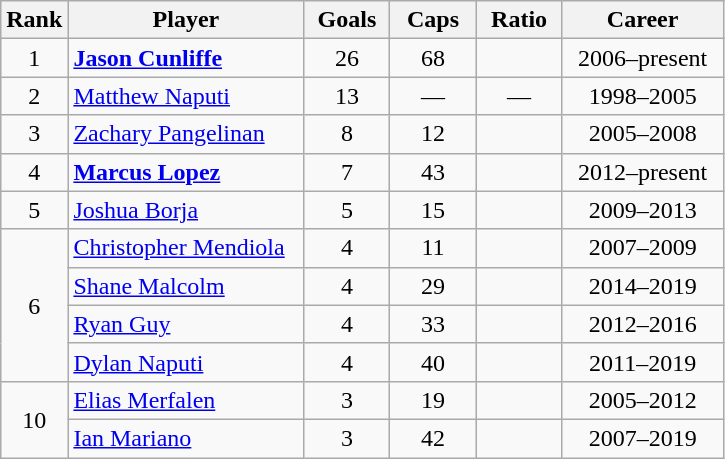<table class="wikitable sortable" style="text-align:center;">
<tr>
<th width=30px>Rank</th>
<th style="width:150px;">Player</th>
<th width=50px>Goals</th>
<th width=50px>Caps</th>
<th width=50px>Ratio</th>
<th style="width:100px;">Career</th>
</tr>
<tr>
<td>1</td>
<td style="text-align: left;"><strong><a href='#'>Jason Cunliffe</a></strong></td>
<td>26</td>
<td>68</td>
<td></td>
<td>2006–present</td>
</tr>
<tr>
<td>2</td>
<td style="text-align: left;"><a href='#'>Matthew Naputi</a></td>
<td>13</td>
<td>—</td>
<td>—</td>
<td>1998–2005</td>
</tr>
<tr>
<td>3</td>
<td style="text-align: left;"><a href='#'>Zachary Pangelinan</a></td>
<td>8</td>
<td>12</td>
<td></td>
<td>2005–2008</td>
</tr>
<tr>
<td>4</td>
<td style="text-align: left;"><strong><a href='#'>Marcus Lopez</a></strong></td>
<td>7</td>
<td>43</td>
<td></td>
<td>2012–present</td>
</tr>
<tr>
<td>5</td>
<td style="text-align: left;"><a href='#'>Joshua Borja</a></td>
<td>5</td>
<td>15</td>
<td></td>
<td>2009–2013</td>
</tr>
<tr>
<td rowspan=4>6</td>
<td style="text-align: left;"><a href='#'>Christopher Mendiola</a></td>
<td>4</td>
<td>11</td>
<td></td>
<td>2007–2009</td>
</tr>
<tr>
<td style="text-align: left;"><a href='#'>Shane Malcolm</a></td>
<td>4</td>
<td>29</td>
<td></td>
<td>2014–2019</td>
</tr>
<tr>
<td style="text-align: left;"><a href='#'>Ryan Guy</a></td>
<td>4</td>
<td>33</td>
<td></td>
<td>2012–2016</td>
</tr>
<tr>
<td style="text-align: left;"><a href='#'>Dylan Naputi</a></td>
<td>4</td>
<td>40</td>
<td></td>
<td>2011–2019</td>
</tr>
<tr>
<td rowspan=2>10</td>
<td style="text-align: left;"><a href='#'>Elias Merfalen</a></td>
<td>3</td>
<td>19</td>
<td></td>
<td>2005–2012</td>
</tr>
<tr>
<td style="text-align: left;"><a href='#'>Ian Mariano</a></td>
<td>3</td>
<td>42</td>
<td></td>
<td>2007–2019</td>
</tr>
</table>
